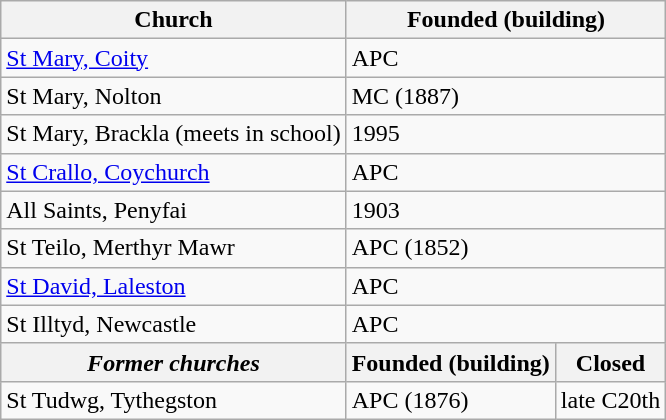<table class="wikitable">
<tr>
<th>Church</th>
<th colspan="2">Founded (building)</th>
</tr>
<tr>
<td><a href='#'>St Mary, Coity</a></td>
<td colspan="2">APC</td>
</tr>
<tr>
<td>St Mary, Nolton</td>
<td colspan="2">MC (1887)</td>
</tr>
<tr>
<td>St Mary, Brackla (meets in school)</td>
<td colspan="2">1995</td>
</tr>
<tr>
<td><a href='#'>St Crallo, Coychurch</a></td>
<td colspan="2">APC</td>
</tr>
<tr>
<td>All Saints, Penyfai</td>
<td colspan="2">1903</td>
</tr>
<tr>
<td>St Teilo, Merthyr Mawr</td>
<td colspan="2">APC (1852)</td>
</tr>
<tr>
<td><a href='#'>St David, Laleston</a></td>
<td colspan="2">APC</td>
</tr>
<tr>
<td>St Illtyd, Newcastle</td>
<td colspan="2">APC</td>
</tr>
<tr>
<th><em>Former churches</em></th>
<th>Founded (building)</th>
<th>Closed</th>
</tr>
<tr>
<td>St Tudwg, Tythegston</td>
<td>APC (1876)</td>
<td>late C20th</td>
</tr>
</table>
